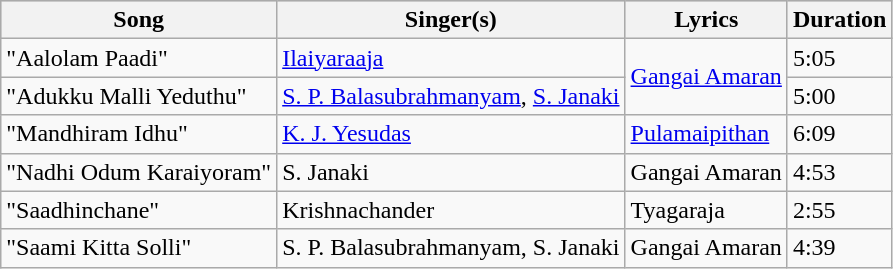<table class="wikitable">
<tr style="background:#ccc; text-align:center;">
<th>Song</th>
<th>Singer(s)</th>
<th>Lyrics</th>
<th>Duration</th>
</tr>
<tr>
<td>"Aalolam Paadi"</td>
<td><a href='#'>Ilaiyaraaja</a></td>
<td rowspan=2><a href='#'>Gangai Amaran</a></td>
<td>5:05</td>
</tr>
<tr>
<td>"Adukku Malli Yeduthu"</td>
<td><a href='#'>S. P. Balasubrahmanyam</a>, <a href='#'>S. Janaki</a></td>
<td>5:00</td>
</tr>
<tr>
<td>"Mandhiram Idhu"</td>
<td><a href='#'>K. J. Yesudas</a></td>
<td><a href='#'>Pulamaipithan</a></td>
<td>6:09</td>
</tr>
<tr>
<td>"Nadhi Odum Karaiyoram"</td>
<td>S. Janaki</td>
<td>Gangai Amaran</td>
<td>4:53</td>
</tr>
<tr>
<td>"Saadhinchane"</td>
<td>Krishnachander</td>
<td>Tyagaraja</td>
<td>2:55</td>
</tr>
<tr>
<td>"Saami Kitta Solli"</td>
<td>S. P. Balasubrahmanyam, S. Janaki</td>
<td>Gangai Amaran</td>
<td>4:39</td>
</tr>
</table>
